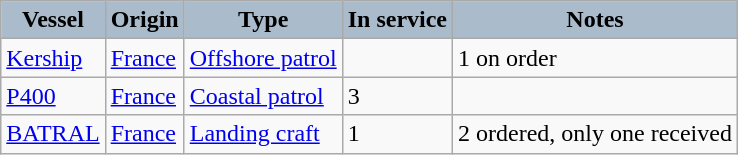<table class="wikitable">
<tr>
<th style="text-align:center; background:#aabccc;">Vessel</th>
<th style="text-align:center; background:#aabccc;">Origin</th>
<th style="text-align:center; background:#aabccc;">Type</th>
<th style="text-align:center; background:#aabccc;">In service</th>
<th style="text-align:center; background:#aabccc;">Notes</th>
</tr>
<tr>
<td><a href='#'>Kership</a></td>
<td><a href='#'>France</a></td>
<td><a href='#'>Offshore patrol</a></td>
<td></td>
<td>1 on order</td>
</tr>
<tr>
<td><a href='#'>P400</a></td>
<td><a href='#'>France</a></td>
<td><a href='#'>Coastal patrol</a></td>
<td>3</td>
<td></td>
</tr>
<tr>
<td><a href='#'>BATRAL</a></td>
<td><a href='#'>France</a></td>
<td><a href='#'>Landing craft</a></td>
<td>1</td>
<td>2 ordered, only one received</td>
</tr>
</table>
